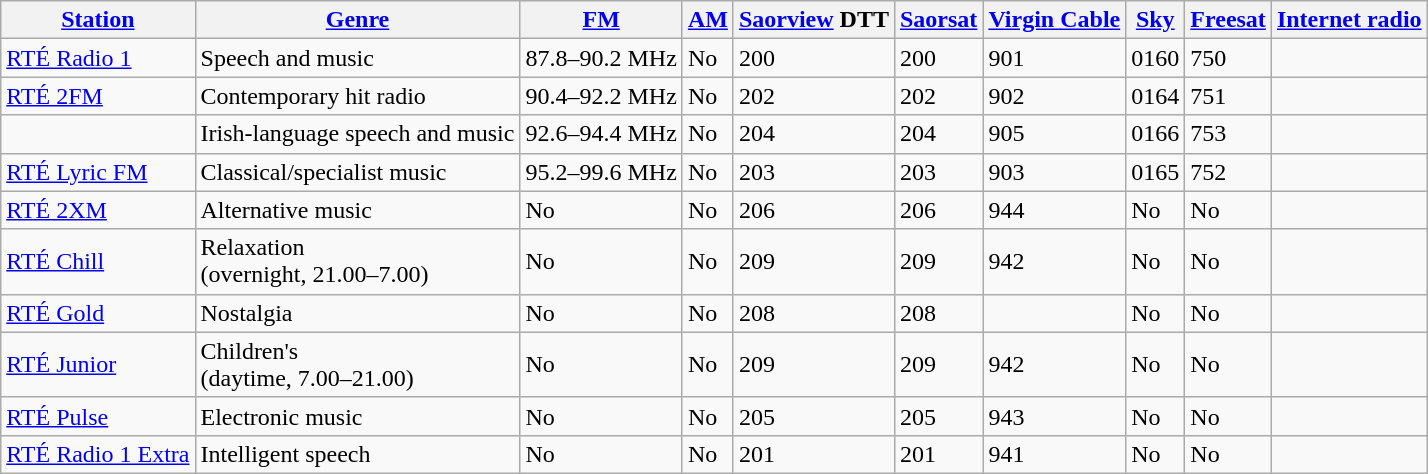<table class="wikitable sortable">
<tr>
<th><a href='#'>Station</a></th>
<th><a href='#'>Genre</a></th>
<th><a href='#'>FM</a></th>
<th><a href='#'>AM</a></th>
<th><a href='#'>Saorview</a> DTT</th>
<th><a href='#'>Saorsat</a></th>
<th><a href='#'>Virgin Cable</a></th>
<th><a href='#'>Sky</a></th>
<th><a href='#'>Freesat</a></th>
<th><a href='#'>Internet radio</a></th>
</tr>
<tr>
<td><a href='#'>RTÉ Radio 1</a></td>
<td>Speech and music</td>
<td>87.8–90.2 MHz</td>
<td>No</td>
<td>200</td>
<td>200</td>
<td>901</td>
<td>0160</td>
<td>750</td>
<td></td>
</tr>
<tr>
<td><a href='#'>RTÉ 2FM</a></td>
<td>Contemporary hit radio</td>
<td>90.4–92.2 MHz</td>
<td>No</td>
<td>202</td>
<td>202</td>
<td>902</td>
<td>0164</td>
<td>751</td>
<td></td>
</tr>
<tr>
<td></td>
<td>Irish-language speech and music</td>
<td>92.6–94.4 MHz</td>
<td>No</td>
<td>204</td>
<td>204</td>
<td>905</td>
<td>0166</td>
<td>753</td>
<td></td>
</tr>
<tr>
<td><a href='#'>RTÉ Lyric FM</a></td>
<td>Classical/specialist music</td>
<td>95.2–99.6 MHz</td>
<td>No</td>
<td>203</td>
<td>203</td>
<td>903</td>
<td>0165</td>
<td>752</td>
<td></td>
</tr>
<tr>
<td><a href='#'>RTÉ 2XM</a></td>
<td>Alternative music</td>
<td>No</td>
<td>No</td>
<td>206</td>
<td>206</td>
<td>944</td>
<td>No</td>
<td>No</td>
<td></td>
</tr>
<tr>
<td><a href='#'>RTÉ Chill</a></td>
<td>Relaxation<br>(overnight, 21.00–7.00)</td>
<td>No</td>
<td>No</td>
<td>209</td>
<td>209</td>
<td>942</td>
<td>No</td>
<td>No</td>
<td></td>
</tr>
<tr>
<td><a href='#'>RTÉ Gold</a></td>
<td>Nostalgia</td>
<td>No</td>
<td>No</td>
<td>208</td>
<td>208</td>
<td></td>
<td>No</td>
<td>No</td>
<td></td>
</tr>
<tr>
<td><a href='#'>RTÉ Junior</a></td>
<td>Children's<br>(daytime, 7.00–21.00)</td>
<td>No</td>
<td>No</td>
<td>209</td>
<td>209</td>
<td>942</td>
<td>No</td>
<td>No</td>
<td></td>
</tr>
<tr>
<td><a href='#'>RTÉ Pulse</a></td>
<td>Electronic music</td>
<td>No</td>
<td>No</td>
<td>205</td>
<td>205</td>
<td>943</td>
<td>No</td>
<td>No</td>
<td></td>
</tr>
<tr>
<td><a href='#'>RTÉ Radio 1 Extra</a></td>
<td>Intelligent speech</td>
<td>No</td>
<td>No</td>
<td>201</td>
<td>201</td>
<td>941</td>
<td>No</td>
<td>No</td>
<td></td>
</tr>
</table>
